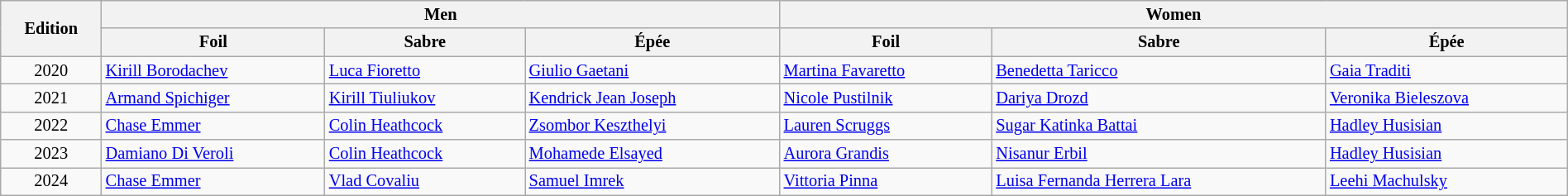<table class="wikitable sortable" style="font-size: 85%" width="100%">
<tr bgcolor="#EFEFEF">
<th rowspan=2>Edition</th>
<th colspan= 3>Men</th>
<th colspan=3>Women</th>
</tr>
<tr bgcolor="#EFEFEF">
<th>Foil</th>
<th>Sabre</th>
<th>Épée</th>
<th>Foil</th>
<th>Sabre</th>
<th>Épée</th>
</tr>
<tr>
<td align="center">2020</td>
<td><a href='#'>Kirill Borodachev</a><br></td>
<td><a href='#'>Luca Fioretto</a><br></td>
<td><a href='#'>Giulio Gaetani</a><br></td>
<td><a href='#'>Martina Favaretto</a><br></td>
<td><a href='#'>Benedetta Taricco</a><br></td>
<td><a href='#'>Gaia Traditi</a><br></td>
</tr>
<tr>
<td align="center">2021</td>
<td><a href='#'>Armand Spichiger</a><br></td>
<td><a href='#'>Kirill Tiuliukov</a><br></td>
<td><a href='#'>Kendrick Jean Joseph</a><br></td>
<td><a href='#'>Nicole Pustilnik</a><br></td>
<td><a href='#'>Dariya Drozd</a><br></td>
<td><a href='#'>Veronika Bieleszova</a><br></td>
</tr>
<tr>
<td align="center">2022</td>
<td><a href='#'>Chase Emmer</a><br></td>
<td><a href='#'>Colin Heathcock</a><br></td>
<td><a href='#'>Zsombor Keszthelyi</a><br></td>
<td><a href='#'>Lauren Scruggs</a><br></td>
<td><a href='#'>Sugar Katinka Battai</a><br></td>
<td><a href='#'>Hadley Husisian</a><br></td>
</tr>
<tr>
<td align="center">2023</td>
<td><a href='#'>Damiano Di Veroli</a><br></td>
<td><a href='#'>Colin Heathcock</a><br></td>
<td><a href='#'>Mohamede Elsayed</a><br></td>
<td><a href='#'>Aurora Grandis</a><br></td>
<td><a href='#'>Nisanur Erbil</a><br></td>
<td><a href='#'>Hadley Husisian</a><br></td>
</tr>
<tr>
<td align="center">2024</td>
<td><a href='#'>Chase Emmer</a><br></td>
<td><a href='#'>Vlad Covaliu</a><br></td>
<td><a href='#'>Samuel Imrek</a><br></td>
<td><a href='#'>Vittoria Pinna</a><br></td>
<td><a href='#'>Luisa Fernanda Herrera Lara</a><br></td>
<td><a href='#'>Leehi Machulsky</a><br></td>
</tr>
</table>
